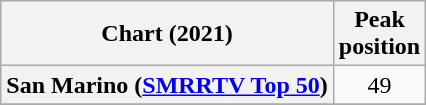<table class="wikitable plainrowheaders" style="text-align:center">
<tr>
<th scope="col">Chart (2021)</th>
<th scope="col">Peak<br>position</th>
</tr>
<tr>
<th scope="row">San Marino (<a href='#'>SMRRTV Top 50</a>)</th>
<td>49</td>
</tr>
<tr>
</tr>
</table>
